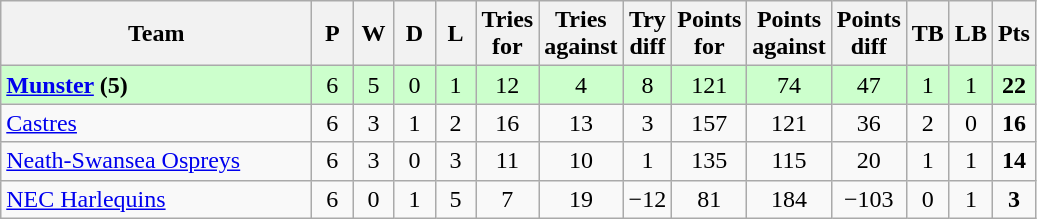<table class="wikitable" style="text-align: center;">
<tr>
<th width="200">Team</th>
<th width="20">P</th>
<th width="20">W</th>
<th width="20">D</th>
<th width="20">L</th>
<th width="20">Tries for</th>
<th width="20">Tries against</th>
<th width="20">Try diff</th>
<th width="20">Points for</th>
<th width="20">Points against</th>
<th width="25">Points diff</th>
<th width="20">TB</th>
<th width="20">LB</th>
<th width="20">Pts</th>
</tr>
<tr bgcolor=#ccffcc>
<td align=left> <strong><a href='#'>Munster</a> (5)</strong></td>
<td>6</td>
<td>5</td>
<td>0</td>
<td>1</td>
<td>12</td>
<td>4</td>
<td>8</td>
<td>121</td>
<td>74</td>
<td>47</td>
<td>1</td>
<td>1</td>
<td><strong>22</strong></td>
</tr>
<tr>
<td align=left> <a href='#'>Castres</a></td>
<td>6</td>
<td>3</td>
<td>1</td>
<td>2</td>
<td>16</td>
<td>13</td>
<td>3</td>
<td>157</td>
<td>121</td>
<td>36</td>
<td>2</td>
<td>0</td>
<td><strong>16</strong></td>
</tr>
<tr>
<td align=left> <a href='#'>Neath-Swansea Ospreys</a></td>
<td>6</td>
<td>3</td>
<td>0</td>
<td>3</td>
<td>11</td>
<td>10</td>
<td>1</td>
<td>135</td>
<td>115</td>
<td>20</td>
<td>1</td>
<td>1</td>
<td><strong>14</strong></td>
</tr>
<tr>
<td align=left> <a href='#'>NEC Harlequins</a></td>
<td>6</td>
<td>0</td>
<td>1</td>
<td>5</td>
<td>7</td>
<td>19</td>
<td>−12</td>
<td>81</td>
<td>184</td>
<td>−103</td>
<td>0</td>
<td>1</td>
<td><strong>3</strong></td>
</tr>
</table>
